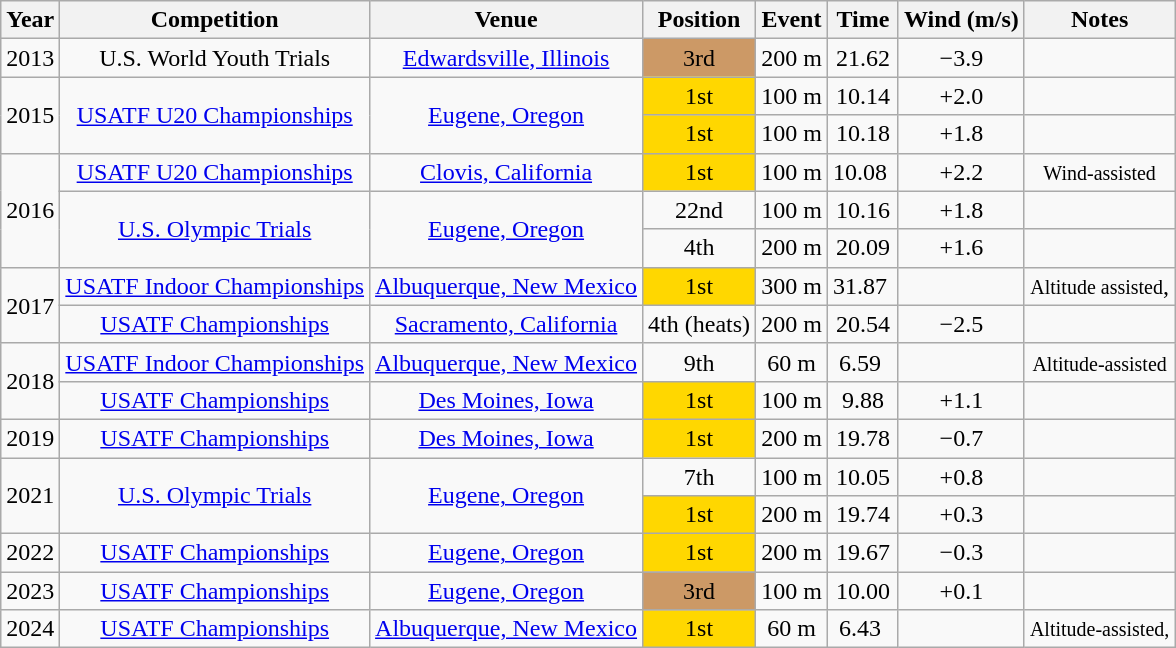<table class="wikitable sortable" style=text-align:center>
<tr>
<th>Year</th>
<th>Competition</th>
<th>Venue</th>
<th>Position</th>
<th>Event</th>
<th>Time</th>
<th>Wind (m/s)</th>
<th>Notes</th>
</tr>
<tr>
<td>2013</td>
<td>U.S. World Youth Trials</td>
<td><a href='#'>Edwardsville, Illinois</a></td>
<td bgcolor=cc9966>3rd</td>
<td>200 m</td>
<td>21.62</td>
<td>−3.9</td>
<td></td>
</tr>
<tr>
<td rowspan=2>2015</td>
<td rowspan=2><a href='#'>USATF U20 Championships</a></td>
<td rowspan=2><a href='#'>Eugene, Oregon</a></td>
<td bgcolor=gold>1st</td>
<td>100 m</td>
<td>10.14</td>
<td>+2.0</td>
<td></td>
</tr>
<tr>
<td bgcolor=gold>1st</td>
<td>100 m</td>
<td>10.18</td>
<td>+1.8</td>
<td></td>
</tr>
<tr>
<td rowspan=3>2016</td>
<td><a href='#'>USATF U20 Championships</a></td>
<td><a href='#'>Clovis, California</a></td>
<td bgcolor=gold>1st</td>
<td>100 m</td>
<td>10.08 </td>
<td>+2.2</td>
<td><small>Wind-assisted</small></td>
</tr>
<tr>
<td rowspan=2><a href='#'>U.S. Olympic Trials</a></td>
<td rowspan=2><a href='#'>Eugene, Oregon</a></td>
<td>22nd</td>
<td>100 m</td>
<td>10.16</td>
<td>+1.8</td>
<td></td>
</tr>
<tr>
<td>4th</td>
<td>200 m</td>
<td>20.09</td>
<td>+1.6</td>
<td></td>
</tr>
<tr>
<td rowspan=2>2017</td>
<td><a href='#'>USATF Indoor Championships</a></td>
<td><a href='#'>Albuquerque, New Mexico</a></td>
<td bgcolor=gold>1st</td>
<td>300 m</td>
<td>31.87 </td>
<td></td>
<td><small>Altitude assisted</small>, </td>
</tr>
<tr>
<td><a href='#'>USATF Championships</a></td>
<td><a href='#'>Sacramento, California</a></td>
<td data-sort-value=15.4>4th (heats)</td>
<td>200 m</td>
<td>20.54</td>
<td>−2.5</td>
<td></td>
</tr>
<tr>
<td rowspan=2>2018</td>
<td><a href='#'>USATF Indoor Championships</a></td>
<td><a href='#'>Albuquerque, New Mexico</a></td>
<td>9th</td>
<td>60 m</td>
<td>6.59 </td>
<td></td>
<td><small>Altitude-assisted</small></td>
</tr>
<tr>
<td><a href='#'>USATF Championships</a></td>
<td><a href='#'>Des Moines, Iowa</a></td>
<td bgcolor=gold>1st</td>
<td>100 m</td>
<td>9.88</td>
<td>+1.1</td>
<td> </td>
</tr>
<tr>
<td>2019</td>
<td><a href='#'>USATF Championships</a></td>
<td><a href='#'>Des Moines, Iowa</a></td>
<td bgcolor=gold>1st</td>
<td>200 m</td>
<td>19.78</td>
<td>−0.7</td>
<td></td>
</tr>
<tr>
<td rowspan=2>2021</td>
<td rowspan=2><a href='#'>U.S. Olympic Trials</a></td>
<td rowspan=2><a href='#'>Eugene, Oregon</a></td>
<td>7th</td>
<td>100 m</td>
<td>10.05</td>
<td>+0.8</td>
<td></td>
</tr>
<tr>
<td bgcolor=gold>1st</td>
<td>200 m</td>
<td>19.74</td>
<td>+0.3</td>
<td></td>
</tr>
<tr>
<td>2022</td>
<td><a href='#'>USATF Championships</a></td>
<td><a href='#'>Eugene, Oregon</a></td>
<td bgcolor=gold>1st</td>
<td>200 m</td>
<td>19.67</td>
<td>−0.3</td>
<td></td>
</tr>
<tr>
<td>2023</td>
<td><a href='#'>USATF Championships</a></td>
<td><a href='#'>Eugene, Oregon</a></td>
<td bgcolor=cc9966>3rd</td>
<td>100 m</td>
<td>10.00</td>
<td>+0.1</td>
<td></td>
</tr>
<tr>
<td>2024</td>
<td><a href='#'>USATF Championships</a></td>
<td><a href='#'>Albuquerque, New Mexico</a></td>
<td bgcolor=gold>1st</td>
<td>60 m</td>
<td>6.43 </td>
<td></td>
<td><small>Altitude-assisted,</small>  </td>
</tr>
</table>
